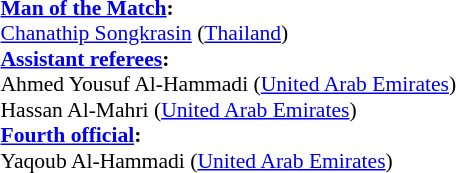<table style="width:100%;font-size:90%">
<tr>
<td><br><strong><a href='#'>Man of the Match</a>:</strong>	
<br><a href='#'>Chanathip Songkrasin</a> (<a href='#'>Thailand</a>)<br><strong><a href='#'>Assistant referees</a>:</strong>
<br>Ahmed Yousuf Al-Hammadi (<a href='#'>United Arab Emirates</a>)
<br>Hassan Al-Mahri (<a href='#'>United Arab Emirates</a>)
<br><strong><a href='#'>Fourth official</a>:</strong>
<br>Yaqoub Al-Hammadi (<a href='#'>United Arab Emirates</a>)</td>
</tr>
</table>
